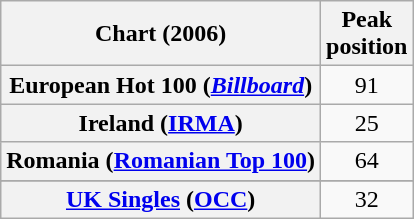<table class="wikitable sortable plainrowheaders" style="text-align:center">
<tr>
<th scope="col">Chart (2006)</th>
<th scope="col">Peak<br>position</th>
</tr>
<tr>
<th scope="row">European Hot 100 (<a href='#'><em>Billboard</em></a>)</th>
<td>91</td>
</tr>
<tr>
<th scope="row">Ireland (<a href='#'>IRMA</a>)</th>
<td>25</td>
</tr>
<tr>
<th scope="row">Romania (<a href='#'>Romanian Top 100</a>)</th>
<td>64</td>
</tr>
<tr>
</tr>
<tr>
<th scope="row"><a href='#'>UK Singles</a> (<a href='#'>OCC</a>)</th>
<td>32</td>
</tr>
</table>
